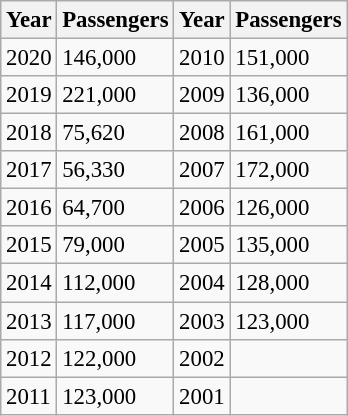<table class="wikitable" style="font-size: 95%">
<tr>
<th>Year</th>
<th>Passengers</th>
<th>Year</th>
<th>Passengers</th>
</tr>
<tr>
<td>2020</td>
<td>146,000</td>
<td>2010</td>
<td>151,000</td>
</tr>
<tr>
<td>2019</td>
<td>221,000</td>
<td>2009</td>
<td>136,000</td>
</tr>
<tr>
<td>2018</td>
<td>75,620</td>
<td>2008</td>
<td>161,000</td>
</tr>
<tr>
<td>2017</td>
<td>56,330</td>
<td>2007</td>
<td>172,000</td>
</tr>
<tr>
<td>2016</td>
<td>64,700</td>
<td>2006</td>
<td>126,000</td>
</tr>
<tr>
<td>2015</td>
<td>79,000</td>
<td>2005</td>
<td>135,000</td>
</tr>
<tr>
<td>2014</td>
<td>112,000</td>
<td>2004</td>
<td>128,000</td>
</tr>
<tr>
<td>2013</td>
<td>117,000</td>
<td>2003</td>
<td>123,000</td>
</tr>
<tr>
<td>2012</td>
<td>122,000</td>
<td>2002</td>
<td></td>
</tr>
<tr>
<td>2011</td>
<td>123,000</td>
<td>2001</td>
<td></td>
</tr>
</table>
